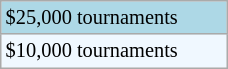<table class="wikitable"  style="font-size:85%; width:12%;">
<tr style="background:lightblue;">
<td>$25,000 tournaments</td>
</tr>
<tr style="background:#f0f8ff;">
<td>$10,000 tournaments</td>
</tr>
</table>
